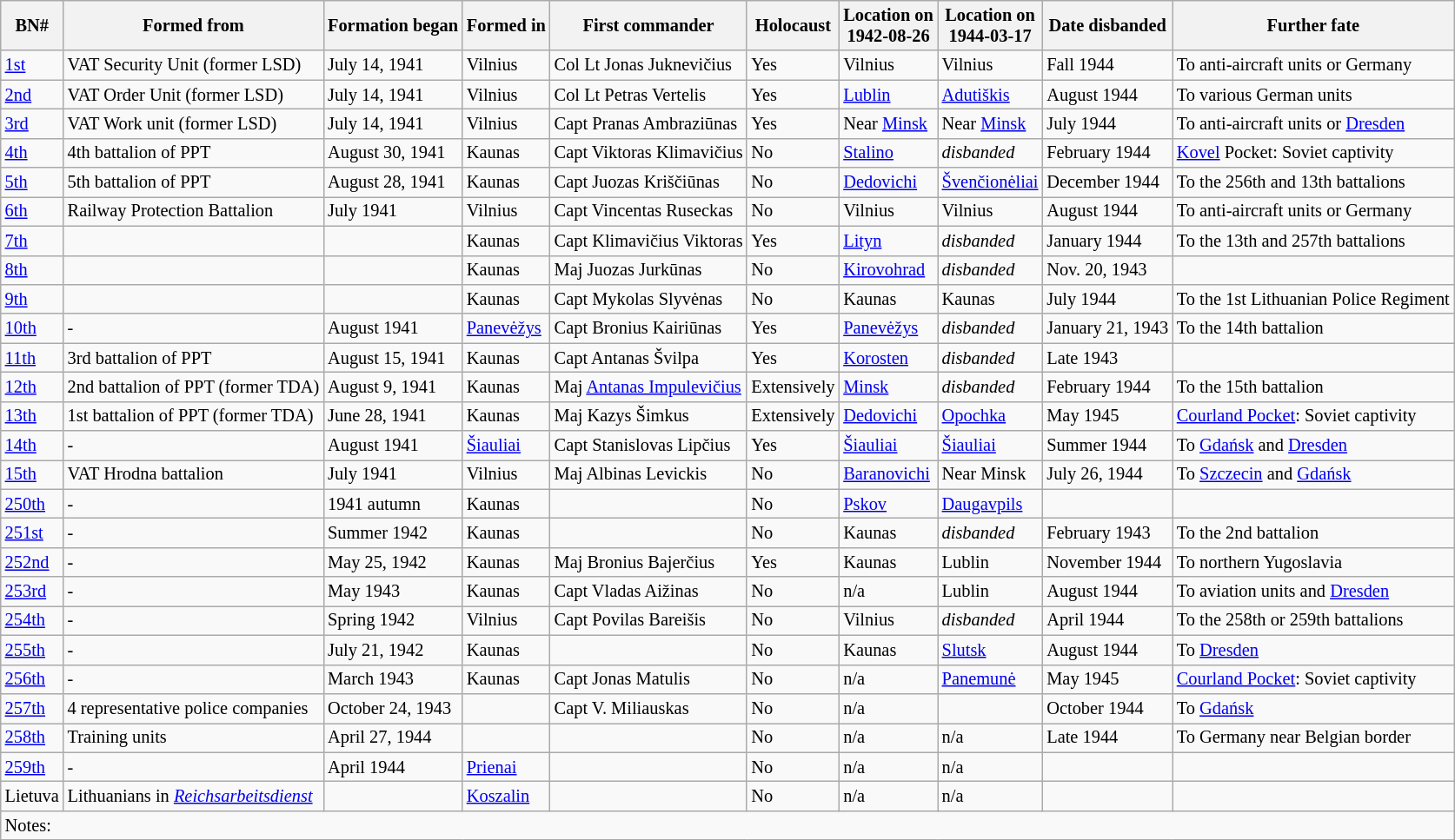<table class=wikitable style="font-size:85%">
<tr>
<th>BN#</th>
<th>Formed from</th>
<th>Formation began</th>
<th>Formed in</th>
<th>First commander</th>
<th>Holocaust<br></th>
<th>Location on<br>1942-08-26</th>
<th>Location on <br>1944-03-17</th>
<th>Date disbanded</th>
<th>Further fate</th>
</tr>
<tr>
<td><a href='#'>1st</a></td>
<td>VAT Security Unit (former LSD)</td>
<td>July 14, 1941</td>
<td>Vilnius</td>
<td>Col Lt Jonas Juknevičius</td>
<td>Yes</td>
<td>Vilnius</td>
<td>Vilnius</td>
<td>Fall 1944</td>
<td>To anti-aircraft units or Germany</td>
</tr>
<tr>
<td><a href='#'>2nd</a></td>
<td>VAT Order Unit (former LSD)</td>
<td>July 14, 1941</td>
<td>Vilnius</td>
<td>Col Lt Petras Vertelis</td>
<td>Yes</td>
<td><a href='#'>Lublin</a></td>
<td><a href='#'>Adutiškis</a></td>
<td>August 1944</td>
<td>To various German units</td>
</tr>
<tr>
<td><a href='#'>3rd</a></td>
<td>VAT Work unit (former LSD)</td>
<td>July 14, 1941</td>
<td>Vilnius</td>
<td>Capt Pranas Ambraziūnas</td>
<td>Yes</td>
<td>Near <a href='#'>Minsk</a></td>
<td>Near <a href='#'>Minsk</a></td>
<td>July 1944</td>
<td>To anti-aircraft units or <a href='#'>Dresden</a></td>
</tr>
<tr>
<td><a href='#'>4th</a></td>
<td>4th battalion of PPT</td>
<td>August 30, 1941</td>
<td>Kaunas</td>
<td>Capt Viktoras Klimavičius</td>
<td>No</td>
<td><a href='#'>Stalino</a></td>
<td><em>disbanded</em></td>
<td>February 1944</td>
<td><a href='#'>Kovel</a> Pocket: Soviet captivity</td>
</tr>
<tr>
<td><a href='#'>5th</a></td>
<td>5th battalion of PPT</td>
<td>August 28, 1941</td>
<td>Kaunas</td>
<td>Capt Juozas Kriščiūnas</td>
<td>No</td>
<td><a href='#'>Dedovichi</a></td>
<td><a href='#'>Švenčionėliai</a></td>
<td>December 1944</td>
<td>To the 256th and 13th battalions</td>
</tr>
<tr>
<td><a href='#'>6th</a></td>
<td>Railway Protection Battalion</td>
<td>July 1941</td>
<td>Vilnius</td>
<td>Capt Vincentas Ruseckas</td>
<td>No</td>
<td>Vilnius</td>
<td>Vilnius</td>
<td>August 1944</td>
<td>To anti-aircraft units or Germany</td>
</tr>
<tr>
<td><a href='#'>7th</a></td>
<td></td>
<td></td>
<td>Kaunas</td>
<td>Capt Klimavičius Viktoras</td>
<td>Yes</td>
<td><a href='#'>Lityn</a></td>
<td><em>disbanded</em></td>
<td>January 1944</td>
<td>To the 13th and 257th battalions</td>
</tr>
<tr>
<td><a href='#'>8th</a></td>
<td></td>
<td></td>
<td>Kaunas</td>
<td>Maj Juozas Jurkūnas</td>
<td>No</td>
<td><a href='#'>Kirovohrad</a></td>
<td><em>disbanded</em></td>
<td>Nov. 20, 1943</td>
<td></td>
</tr>
<tr>
<td><a href='#'>9th</a></td>
<td></td>
<td></td>
<td>Kaunas</td>
<td>Capt Mykolas Slyvėnas</td>
<td>No</td>
<td>Kaunas</td>
<td>Kaunas</td>
<td>July 1944</td>
<td>To the 1st Lithuanian Police Regiment</td>
</tr>
<tr>
<td><a href='#'>10th</a></td>
<td>-</td>
<td>August 1941</td>
<td><a href='#'>Panevėžys</a></td>
<td>Capt Bronius Kairiūnas</td>
<td>Yes</td>
<td><a href='#'>Panevėžys</a></td>
<td><em>disbanded</em></td>
<td>January 21, 1943</td>
<td>To the 14th battalion</td>
</tr>
<tr>
<td><a href='#'>11th</a></td>
<td>3rd battalion of PPT</td>
<td>August 15, 1941</td>
<td>Kaunas</td>
<td>Capt Antanas Švilpa</td>
<td>Yes</td>
<td><a href='#'>Korosten</a></td>
<td><em>disbanded</em></td>
<td>Late 1943</td>
<td></td>
</tr>
<tr>
<td><a href='#'>12th</a></td>
<td>2nd battalion of PPT (former TDA)</td>
<td>August 9, 1941</td>
<td>Kaunas</td>
<td>Maj <a href='#'>Antanas Impulevičius</a></td>
<td>Extensively</td>
<td><a href='#'>Minsk</a></td>
<td><em>disbanded</em></td>
<td>February 1944</td>
<td>To the 15th battalion</td>
</tr>
<tr>
<td><a href='#'>13th</a></td>
<td>1st battalion of PPT (former TDA)</td>
<td>June 28, 1941</td>
<td>Kaunas</td>
<td>Maj Kazys Šimkus</td>
<td>Extensively</td>
<td><a href='#'>Dedovichi</a></td>
<td><a href='#'>Opochka</a></td>
<td>May 1945</td>
<td><a href='#'>Courland Pocket</a>: Soviet captivity</td>
</tr>
<tr>
<td><a href='#'>14th</a></td>
<td>-</td>
<td>August 1941</td>
<td><a href='#'>Šiauliai</a></td>
<td>Capt Stanislovas Lipčius</td>
<td>Yes</td>
<td><a href='#'>Šiauliai</a></td>
<td><a href='#'>Šiauliai</a></td>
<td>Summer 1944</td>
<td>To <a href='#'>Gdańsk</a> and <a href='#'>Dresden</a></td>
</tr>
<tr>
<td><a href='#'>15th</a></td>
<td>VAT Hrodna battalion</td>
<td>July 1941</td>
<td>Vilnius</td>
<td>Maj Albinas Levickis</td>
<td>No</td>
<td><a href='#'>Baranovichi</a></td>
<td>Near Minsk</td>
<td>July 26, 1944</td>
<td>To <a href='#'>Szczecin</a> and <a href='#'>Gdańsk</a></td>
</tr>
<tr>
<td><a href='#'>250th</a></td>
<td>-</td>
<td>1941 autumn</td>
<td>Kaunas</td>
<td></td>
<td>No</td>
<td><a href='#'>Pskov</a></td>
<td><a href='#'>Daugavpils</a></td>
<td></td>
<td></td>
</tr>
<tr>
<td><a href='#'>251st</a></td>
<td>-</td>
<td>Summer 1942</td>
<td>Kaunas</td>
<td></td>
<td>No</td>
<td>Kaunas</td>
<td><em>disbanded</em></td>
<td>February 1943</td>
<td>To the 2nd battalion</td>
</tr>
<tr>
<td><a href='#'>252nd</a></td>
<td>-</td>
<td>May 25, 1942</td>
<td>Kaunas</td>
<td>Maj Bronius Bajerčius</td>
<td>Yes</td>
<td>Kaunas</td>
<td>Lublin</td>
<td>November 1944</td>
<td>To northern Yugoslavia</td>
</tr>
<tr>
<td><a href='#'>253rd</a></td>
<td>-</td>
<td>May 1943</td>
<td>Kaunas</td>
<td>Capt Vladas Aižinas</td>
<td>No</td>
<td>n/a</td>
<td>Lublin</td>
<td>August 1944</td>
<td>To aviation units and <a href='#'>Dresden</a></td>
</tr>
<tr>
<td><a href='#'>254th</a></td>
<td>-</td>
<td>Spring 1942</td>
<td>Vilnius</td>
<td>Capt Povilas Bareišis</td>
<td>No</td>
<td>Vilnius</td>
<td><em>disbanded</em></td>
<td>April 1944</td>
<td>To the 258th or 259th battalions</td>
</tr>
<tr>
<td><a href='#'>255th</a></td>
<td>-</td>
<td>July 21, 1942</td>
<td>Kaunas</td>
<td></td>
<td>No</td>
<td>Kaunas</td>
<td><a href='#'>Slutsk</a></td>
<td>August 1944</td>
<td>To <a href='#'>Dresden</a></td>
</tr>
<tr>
<td><a href='#'>256th</a></td>
<td>-</td>
<td>March 1943</td>
<td>Kaunas</td>
<td>Capt Jonas Matulis</td>
<td>No</td>
<td>n/a</td>
<td><a href='#'>Panemunė</a></td>
<td>May 1945</td>
<td><a href='#'>Courland Pocket</a>: Soviet captivity</td>
</tr>
<tr>
<td><a href='#'>257th</a></td>
<td>4 representative police companies</td>
<td>October 24, 1943</td>
<td></td>
<td>Capt V. Miliauskas</td>
<td>No</td>
<td>n/a</td>
<td></td>
<td>October 1944</td>
<td>To <a href='#'>Gdańsk</a></td>
</tr>
<tr>
<td><a href='#'>258th</a></td>
<td>Training units</td>
<td>April 27, 1944</td>
<td></td>
<td></td>
<td>No</td>
<td>n/a</td>
<td>n/a</td>
<td>Late 1944</td>
<td>To Germany near Belgian border</td>
</tr>
<tr>
<td><a href='#'>259th</a></td>
<td>-</td>
<td>April 1944</td>
<td><a href='#'>Prienai</a></td>
<td></td>
<td>No</td>
<td>n/a</td>
<td>n/a</td>
<td></td>
<td></td>
</tr>
<tr>
<td>Lietuva</td>
<td>Lithuanians in <em><a href='#'>Reichsarbeitsdienst</a></em></td>
<td></td>
<td><a href='#'>Koszalin</a></td>
<td></td>
<td>No</td>
<td>n/a</td>
<td>n/a</td>
<td></td>
<td></td>
</tr>
<tr>
<td colspan=10>Notes:<br></td>
</tr>
</table>
